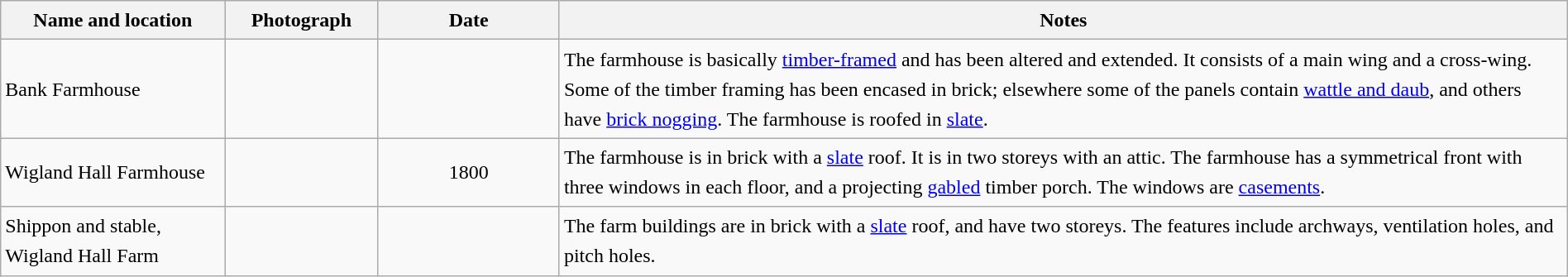<table class="wikitable sortable plainrowheaders" style="width:100%;border:0px;text-align:left;line-height:150%;">
<tr>
<th scope="col"  style="width:150px">Name and location</th>
<th scope="col"  style="width:100px" class="unsortable">Photograph</th>
<th scope="col"  style="width:120px">Date</th>
<th scope="col"  style="width:700px" class="unsortable">Notes</th>
</tr>
<tr>
<td>Bank Farmhouse<br><small></small></td>
<td></td>
<td align="center"></td>
<td>The farmhouse is basically <a href='#'>timber-framed</a> and has been altered and extended.  It consists of a main wing and a cross-wing.  Some of the timber framing has been encased in brick; elsewhere some of the panels contain <a href='#'>wattle and daub</a>, and others have <a href='#'>brick nogging</a>.  The farmhouse is roofed in <a href='#'>slate</a>.</td>
</tr>
<tr>
<td>Wigland Hall Farmhouse<br><small></small></td>
<td></td>
<td align="center">1800</td>
<td>The farmhouse is in brick with a <a href='#'>slate</a> roof.  It is in two storeys with an attic.  The farmhouse has a symmetrical front with three windows in each floor, and a projecting <a href='#'>gabled</a> timber porch.  The windows are <a href='#'>casements</a>.</td>
</tr>
<tr>
<td>Shippon and stable,<br>Wigland Hall Farm<br><small></small></td>
<td></td>
<td align="center"></td>
<td>The farm buildings are in brick with a <a href='#'>slate</a> roof, and have two storeys.  The features include archways, ventilation holes, and pitch holes.</td>
</tr>
<tr>
</tr>
</table>
